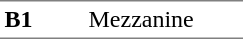<table border=0 cellspacing=0 cellpadding=3>
<tr>
<td style="border-bottom:solid 1px gray;border-top:solid 1px gray;" width=50 valign=top><strong>B1</strong></td>
<td style="border-top:solid 1px gray;border-bottom:solid 1px gray;" width=100 valign=top>Mezzanine</td>
</tr>
</table>
